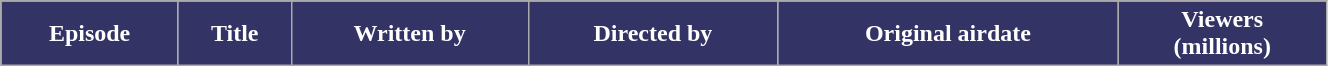<table class="wikitable plainrowheaders" style="width:70%;">
<tr style="color:#ffffff;">
<th style="background:#333366;">Episode</th>
<th style="background:#333366;">Title</th>
<th style="background:#333366;">Written by</th>
<th style="background:#333366;">Directed by</th>
<th style="background:#333366;">Original airdate</th>
<th style="background:#333366;">Viewers<br>(millions)<br>
</th>
</tr>
</table>
